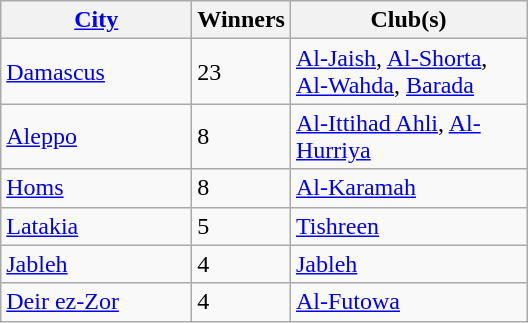<table class="wikitable sortable">
<tr>
<th width="120"><a href='#'>City</a></th>
<th width="10">Winners</th>
<th width="150">Club(s)</th>
</tr>
<tr>
<td><a href='#'>Damascus</a></td>
<td>23</td>
<td><a href='#'>Al-Jaish</a>, <a href='#'>Al-Shorta</a>, <a href='#'>Al-Wahda</a>, <a href='#'>Barada</a></td>
</tr>
<tr>
<td><a href='#'>Aleppo</a></td>
<td>8</td>
<td><a href='#'>Al-Ittihad Ahli</a>, <a href='#'>Al-Hurriya</a></td>
</tr>
<tr>
<td><a href='#'>Homs</a></td>
<td>8</td>
<td><a href='#'>Al-Karamah</a></td>
</tr>
<tr>
<td><a href='#'>Latakia</a></td>
<td>5</td>
<td><a href='#'>Tishreen</a></td>
</tr>
<tr>
<td><a href='#'>Jableh</a></td>
<td>4</td>
<td><a href='#'>Jableh</a></td>
</tr>
<tr>
<td><a href='#'>Deir ez-Zor</a></td>
<td>4</td>
<td><a href='#'>Al-Futowa</a></td>
</tr>
</table>
